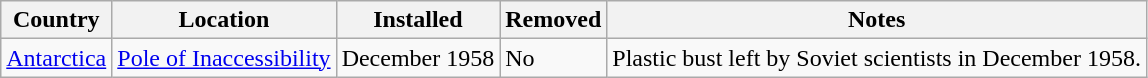<table class="wikitable sortable">
<tr>
<th>Country</th>
<th class="unsortable">Location</th>
<th>Installed</th>
<th>Removed</th>
<th class="unsortable">Notes</th>
</tr>
<tr>
<td><a href='#'>Antarctica</a></td>
<td><a href='#'>Pole of Inaccessibility</a></td>
<td data-sort-value="1958-12">December 1958</td>
<td>No</td>
<td>Plastic bust left by Soviet scientists in December 1958.</td>
</tr>
</table>
